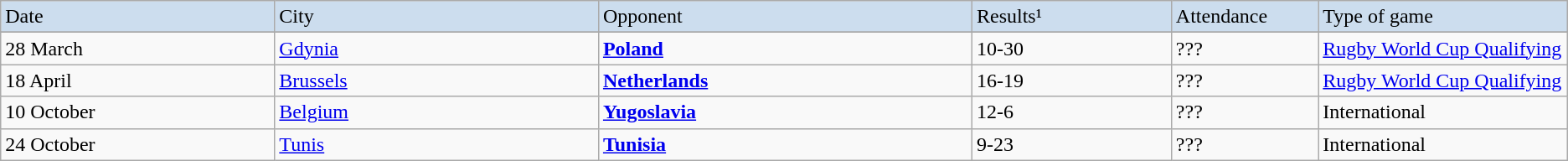<table class="wikitable">
<tr ---- bgcolor=#CCDDEE>
<td width=11%>Date</td>
<td width=13%>City</td>
<td width=15%>Opponent</td>
<td width=8%>Results¹</td>
<td width=5%>Attendance</td>
<td width=10%>Type of game</td>
</tr>
<tr>
</tr>
<tr -----bgcolor=#DDEEFF>
<td>28 March</td>
<td><a href='#'>Gdynia</a></td>
<td> <strong><a href='#'>Poland</a></strong></td>
<td>10-30</td>
<td>???</td>
<td><a href='#'>Rugby World Cup Qualifying</a></td>
</tr>
<tr ----bgcolor=#DDEEFF>
<td>18 April</td>
<td><a href='#'>Brussels</a></td>
<td> <strong><a href='#'>Netherlands</a></strong></td>
<td>16-19</td>
<td>???</td>
<td><a href='#'>Rugby World Cup Qualifying</a></td>
</tr>
<tr ----bgcolor=#DDEEFF>
<td>10 October</td>
<td><a href='#'>Belgium</a></td>
<td> <strong><a href='#'>Yugoslavia</a></strong></td>
<td>12-6</td>
<td>???</td>
<td>International</td>
</tr>
<tr ----bgcolor=#DDEEFF>
<td>24 October</td>
<td><a href='#'>Tunis</a></td>
<td> <strong><a href='#'>Tunisia</a></strong></td>
<td>9-23</td>
<td>???</td>
<td>International</td>
</tr>
</table>
